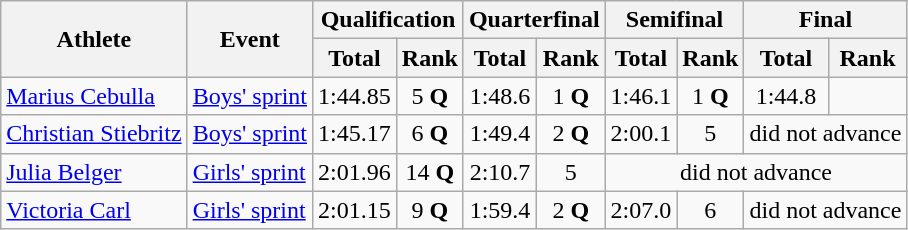<table class="wikitable">
<tr>
<th rowspan="2">Athlete</th>
<th rowspan="2">Event</th>
<th colspan="2">Qualification</th>
<th colspan="2">Quarterfinal</th>
<th colspan="2">Semifinal</th>
<th colspan="2">Final</th>
</tr>
<tr>
<th>Total</th>
<th>Rank</th>
<th>Total</th>
<th>Rank</th>
<th>Total</th>
<th>Rank</th>
<th>Total</th>
<th>Rank</th>
</tr>
<tr>
<td><a href='#'>Marius Cebulla</a></td>
<td><a href='#'>Boys' sprint</a></td>
<td align="center">1:44.85</td>
<td align="center">5 <strong>Q</strong></td>
<td align="center">1:48.6</td>
<td align="center">1 <strong>Q</strong></td>
<td align="center">1:46.1</td>
<td align="center">1 <strong>Q</strong></td>
<td align="center">1:44.8</td>
<td align="center"></td>
</tr>
<tr>
<td><a href='#'>Christian Stiebritz</a></td>
<td><a href='#'>Boys' sprint</a></td>
<td align="center">1:45.17</td>
<td align="center">6 <strong>Q</strong></td>
<td align="center">1:49.4</td>
<td align="center">2 <strong>Q</strong></td>
<td align="center">2:00.1</td>
<td align="center">5</td>
<td align="center" colspan=2>did not advance</td>
</tr>
<tr>
<td><a href='#'>Julia Belger</a></td>
<td><a href='#'>Girls' sprint</a></td>
<td align="center">2:01.96</td>
<td align="center">14 <strong>Q</strong></td>
<td align="center">2:10.7</td>
<td align="center">5</td>
<td align="center" colspan=4>did not advance</td>
</tr>
<tr>
<td><a href='#'>Victoria Carl</a></td>
<td><a href='#'>Girls' sprint</a></td>
<td align="center">2:01.15</td>
<td align="center">9 <strong>Q</strong></td>
<td align="center">1:59.4</td>
<td align="center">2 <strong>Q</strong></td>
<td align="center">2:07.0</td>
<td align="center">6</td>
<td align="center" colspan=2>did not advance</td>
</tr>
</table>
